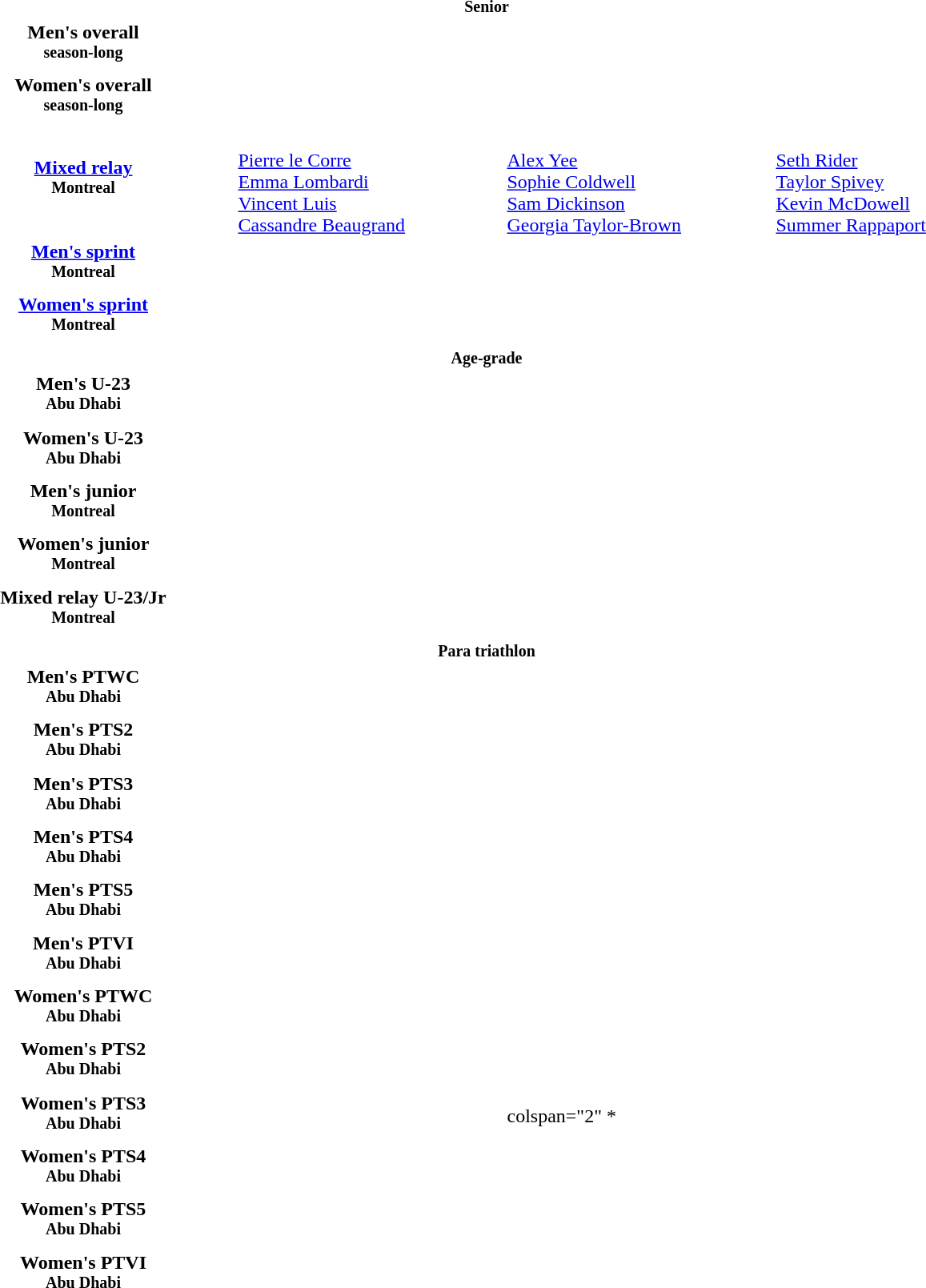<table>
<tr>
<th colspan=4><small>Senior</small></th>
</tr>
<tr>
<th width=250>Men's overall<br><sup>season-long</sup></th>
<td align=left width=220></td>
<td align=left width=220></td>
<td align=left width=220></td>
</tr>
<tr>
<th>Women's overall <br><sup>season-long</sup></th>
<td width=220></td>
<td width=220></td>
<td width=220></td>
</tr>
<tr>
<th><a href='#'>Mixed relay</a> <br><sup>Montreal</sup></th>
<td width=220><br><a href='#'>Pierre le Corre</a><br><a href='#'>Emma Lombardi</a><br><a href='#'>Vincent Luis</a><br><a href='#'>Cassandre Beaugrand</a></td>
<td width=220><br><a href='#'>Alex Yee</a><br><a href='#'>Sophie Coldwell</a><br><a href='#'>Sam Dickinson</a><br><a href='#'>Georgia Taylor-Brown</a></td>
<td width=220><br><a href='#'>Seth Rider</a><br><a href='#'>Taylor Spivey</a><br><a href='#'>Kevin McDowell</a><br><a href='#'>Summer Rappaport</a></td>
</tr>
<tr>
<th align="center"><a href='#'>Men's sprint</a> <br><sup>Montreal</sup></th>
<td></td>
<td></td>
<td></td>
</tr>
<tr>
<th align="center"><a href='#'>Women's sprint</a> <br><sup>Montreal</sup></th>
<td></td>
<td></td>
<td></td>
</tr>
<tr>
<th colspan=4><small>Age-grade</small></th>
</tr>
<tr>
<th>Men's U-23 <br><sup>Abu Dhabi</sup></th>
<td width=220></td>
<td width=220></td>
<td width=220></td>
</tr>
<tr>
<th>Women's U-23 <br><sup>Abu Dhabi</sup></th>
<td width=220></td>
<td width=220></td>
<td width=220></td>
</tr>
<tr>
<th>Men's junior <br><sup>Montreal</sup></th>
<td width=220></td>
<td width=220></td>
<td width=220></td>
</tr>
<tr>
<th>Women's junior <br><sup>Montreal</sup></th>
<td width=220></td>
<td width=220></td>
<td width=220></td>
</tr>
<tr>
<th>Mixed relay U-23/Jr <br><sup>Montreal</sup></th>
<td width=220></td>
<td width=220></td>
<td width=220></td>
</tr>
<tr>
<th colspan=4><small>Para triathlon</small></th>
</tr>
<tr>
<th>Men's PTWC  <br><sup>Abu Dhabi</sup></th>
<td width=220></td>
<td width=220></td>
<td width=220></td>
</tr>
<tr>
<th>Men's PTS2  <br><sup>Abu Dhabi</sup></th>
<td width=220></td>
<td width=220></td>
<td width=220></td>
</tr>
<tr>
<th>Men's PTS3  <br><sup>Abu Dhabi</sup></th>
<td width=220></td>
<td width=220></td>
<td width=220></td>
</tr>
<tr>
<th>Men's PTS4  <br><sup>Abu Dhabi</sup></th>
<td width=220></td>
<td width=220></td>
<td width=220></td>
</tr>
<tr>
<th>Men's PTS5  <br><sup>Abu Dhabi</sup></th>
<td width=220></td>
<td width=220></td>
<td width=220></td>
</tr>
<tr>
<th>Men's PTVI  <br><sup>Abu Dhabi</sup></th>
<td width=220></td>
<td width=220></td>
<td width=220></td>
</tr>
<tr>
<th>Women's PTWC  <br><sup>Abu Dhabi</sup></th>
<td width=220></td>
<td width=220></td>
<td width=220></td>
</tr>
<tr>
<th>Women's PTS2  <br><sup>Abu Dhabi</sup></th>
<td width=220></td>
<td width=220></td>
<td width=220></td>
</tr>
<tr>
<th>Women's PTS3  <br><sup>Abu Dhabi</sup></th>
<td width=220></td>
<td>colspan="2" *</td>
</tr>
<tr>
<th>Women's PTS4  <br><sup>Abu Dhabi</sup></th>
<td width=220></td>
<td width=220></td>
<td width=220></td>
</tr>
<tr>
<th>Women's PTS5  <br><sup>Abu Dhabi</sup></th>
<td width=220></td>
<td width=220></td>
<td width=220></td>
</tr>
<tr>
<th>Women's PTVI  <br><sup>Abu Dhabi</sup></th>
<td width=220></td>
<td width=220></td>
<td width=220></td>
</tr>
</table>
